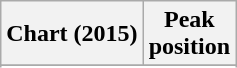<table class="wikitable">
<tr>
<th>Chart (2015)</th>
<th>Peak<br>position</th>
</tr>
<tr>
</tr>
<tr>
</tr>
</table>
